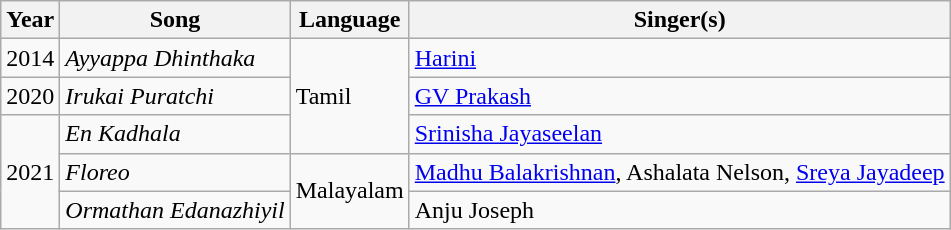<table class="wikitable sortable">
<tr>
<th>Year</th>
<th>Song</th>
<th>Language</th>
<th>Singer(s)</th>
</tr>
<tr>
<td>2014</td>
<td><em>Ayyappa Dhinthaka</em></td>
<td rowspan="3">Tamil</td>
<td><a href='#'>Harini</a></td>
</tr>
<tr>
<td>2020</td>
<td><em>Irukai Puratchi</em></td>
<td><a href='#'>GV Prakash</a></td>
</tr>
<tr>
<td rowspan="3">2021</td>
<td><em>En Kadhala</em></td>
<td><a href='#'>Srinisha Jayaseelan</a></td>
</tr>
<tr>
<td><em>Floreo</em></td>
<td rowspan="2">Malayalam</td>
<td><a href='#'>Madhu Balakrishnan</a>, Ashalata Nelson, <a href='#'>Sreya Jayadeep</a></td>
</tr>
<tr>
<td><em>Ormathan Edanazhiyil</em></td>
<td>Anju Joseph</td>
</tr>
</table>
